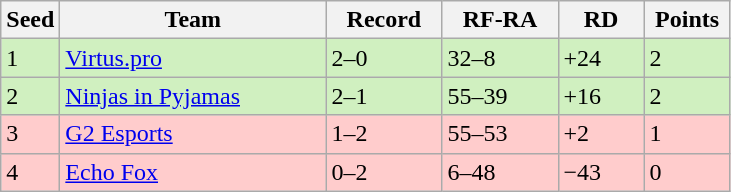<table class="wikitable sortable" style=font-size:100%>
<tr>
<th width=30px>Seed</th>
<th width=170px>Team</th>
<th width=70px>Record</th>
<th width=70px>RF-RA</th>
<th width=50px>RD</th>
<th width=50px>Points</th>
</tr>
<tr style="background: #D0F0C0;">
<td>1</td>
<td><a href='#'>Virtus.pro</a></td>
<td>2–0</td>
<td>32–8</td>
<td>+24</td>
<td>2</td>
</tr>
<tr style="background: #D0F0C0;">
<td>2</td>
<td><a href='#'>Ninjas in Pyjamas</a></td>
<td>2–1</td>
<td>55–39</td>
<td>+16</td>
<td>2</td>
</tr>
<tr style="background: #FFCCCC;">
<td>3</td>
<td><a href='#'>G2 Esports</a></td>
<td>1–2</td>
<td>55–53</td>
<td>+2</td>
<td>1</td>
</tr>
<tr style="background: #FFCCCC;">
<td>4</td>
<td><a href='#'>Echo Fox</a></td>
<td>0–2</td>
<td>6–48</td>
<td>−43</td>
<td>0</td>
</tr>
</table>
